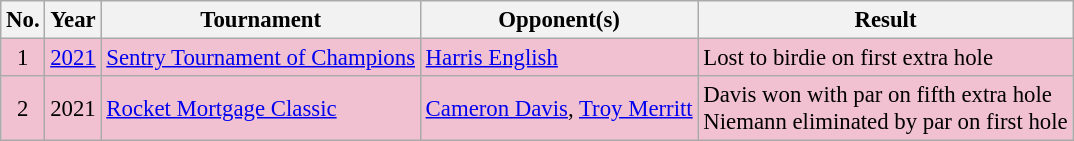<table class="wikitable" style="font-size:95%;">
<tr>
<th>No.</th>
<th>Year</th>
<th>Tournament</th>
<th>Opponent(s)</th>
<th>Result</th>
</tr>
<tr style="background:#F2C1D1;">
<td align=center>1</td>
<td><a href='#'>2021</a></td>
<td><a href='#'>Sentry Tournament of Champions</a></td>
<td> <a href='#'>Harris English</a></td>
<td>Lost to birdie on first extra hole</td>
</tr>
<tr style="background:#F2C1D1;">
<td align=center>2</td>
<td>2021</td>
<td><a href='#'>Rocket Mortgage Classic</a></td>
<td> <a href='#'>Cameron Davis</a>,  <a href='#'>Troy Merritt</a></td>
<td>Davis won with par on fifth extra hole<br>Niemann eliminated by par on first hole</td>
</tr>
</table>
